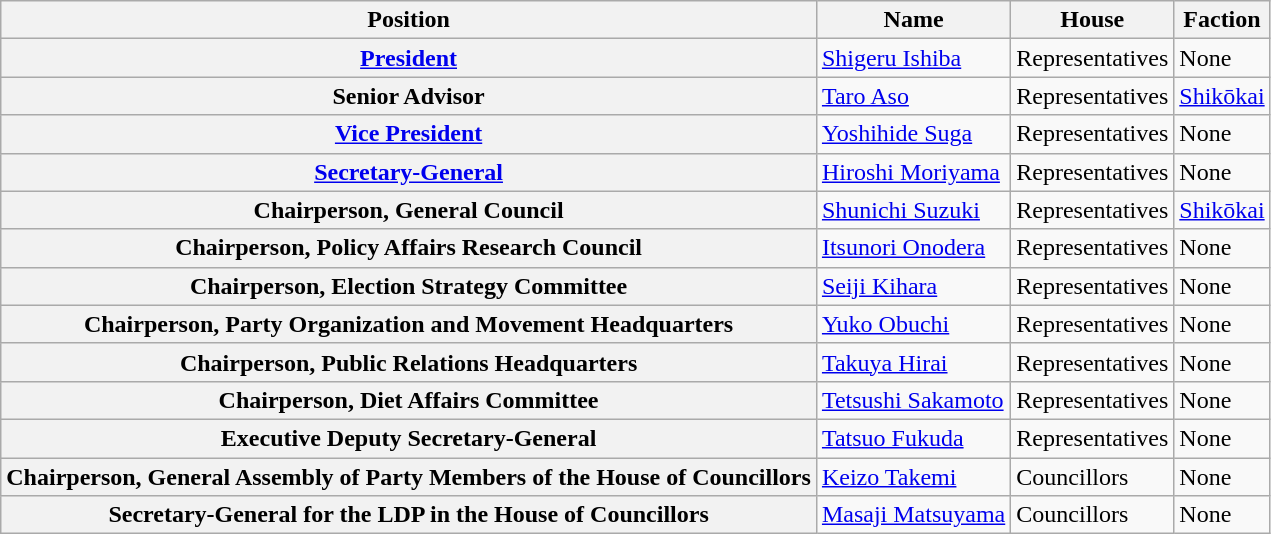<table class="wikitable sortable">
<tr>
<th scope="col">Position</th>
<th scope="col">Name</th>
<th scope="col">House</th>
<th scope="col">Faction</th>
</tr>
<tr>
<th><a href='#'>President</a></th>
<td><a href='#'>Shigeru Ishiba</a></td>
<td>Representatives</td>
<td>None</td>
</tr>
<tr>
<th>Senior Advisor</th>
<td><a href='#'>Taro Aso</a></td>
<td>Representatives</td>
<td><a href='#'>Shikōkai</a></td>
</tr>
<tr>
<th><a href='#'>Vice President</a></th>
<td><a href='#'>Yoshihide Suga</a></td>
<td>Representatives</td>
<td>None</td>
</tr>
<tr>
<th><a href='#'>Secretary-General</a></th>
<td><a href='#'>Hiroshi Moriyama</a></td>
<td>Representatives</td>
<td>None</td>
</tr>
<tr>
<th>Chairperson, General Council</th>
<td><a href='#'>Shunichi Suzuki</a></td>
<td>Representatives</td>
<td><a href='#'>Shikōkai</a></td>
</tr>
<tr>
<th>Chairperson, Policy Affairs Research Council</th>
<td><a href='#'>Itsunori Onodera</a></td>
<td>Representatives</td>
<td>None</td>
</tr>
<tr>
<th>Chairperson, Election Strategy Committee</th>
<td><a href='#'>Seiji Kihara</a></td>
<td>Representatives</td>
<td>None</td>
</tr>
<tr>
<th>Chairperson, Party Organization and Movement Headquarters</th>
<td><a href='#'>Yuko Obuchi</a></td>
<td>Representatives</td>
<td>None</td>
</tr>
<tr>
<th>Chairperson, Public Relations Headquarters</th>
<td><a href='#'>Takuya Hirai</a></td>
<td>Representatives</td>
<td>None</td>
</tr>
<tr>
<th>Chairperson, Diet Affairs Committee</th>
<td><a href='#'>Tetsushi Sakamoto</a></td>
<td>Representatives</td>
<td>None</td>
</tr>
<tr>
<th>Executive Deputy Secretary-General</th>
<td><a href='#'>Tatsuo Fukuda</a></td>
<td>Representatives</td>
<td>None</td>
</tr>
<tr>
<th>Chairperson, General Assembly of Party Members of the House of Councillors</th>
<td><a href='#'>Keizo Takemi</a></td>
<td>Councillors</td>
<td>None</td>
</tr>
<tr>
<th>Secretary-General for the LDP in the House of Councillors</th>
<td><a href='#'>Masaji Matsuyama</a></td>
<td>Councillors</td>
<td>None</td>
</tr>
</table>
